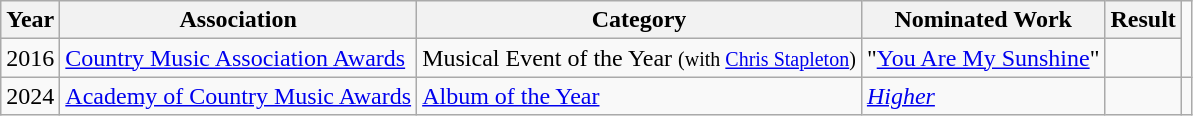<table class="wikitable">
<tr>
<th>Year</th>
<th>Association</th>
<th>Category</th>
<th>Nominated Work</th>
<th>Result</th>
</tr>
<tr>
<td>2016</td>
<td><a href='#'>Country Music Association Awards</a></td>
<td>Musical Event of the Year <small>(with <a href='#'>Chris Stapleton</a>)</small></td>
<td>"<a href='#'>You Are My Sunshine</a>"</td>
<td></td>
</tr>
<tr>
<td>2024</td>
<td><a href='#'>Academy of Country Music Awards</a></td>
<td><a href='#'>Album of the Year</a></td>
<td><em><a href='#'>Higher</a></em></td>
<td></td>
<td></td>
</tr>
</table>
